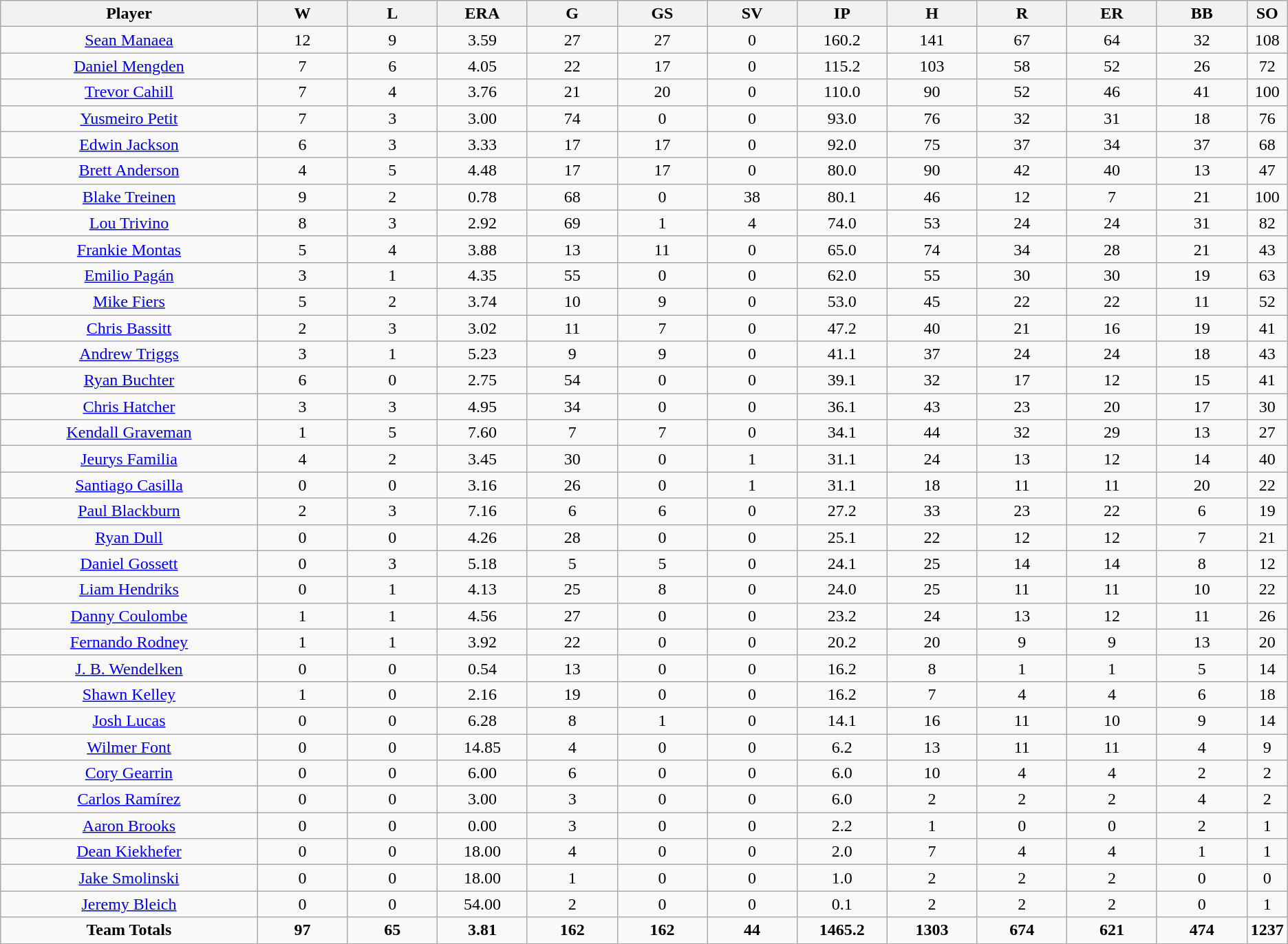<table class=wikitable style="text-align:center">
<tr>
<th bgcolor=#DDDDFF; width="20%">Player</th>
<th bgcolor=#DDDDFF; width="7%">W</th>
<th bgcolor=#DDDDFF; width="7%">L</th>
<th bgcolor=#DDDDFF; width="7%">ERA</th>
<th bgcolor=#DDDDFF; width="7%">G</th>
<th bgcolor=#DDDDFF; width="7%">GS</th>
<th bgcolor=#DDDDFF; width="7%">SV</th>
<th bgcolor=#DDDDFF; width="7%">IP</th>
<th bgcolor=#DDDDFF; width="7%">H</th>
<th bgcolor=#DDDDFF; width="7%">R</th>
<th bgcolor=#DDDDFF; width="7%">ER</th>
<th bgcolor=#DDDDFF; width="7%">BB</th>
<th bgcolor=#DDDDFF; width="7%">SO</th>
</tr>
<tr>
<td><a href='#'>Sean Manaea</a></td>
<td>12</td>
<td>9</td>
<td>3.59</td>
<td>27</td>
<td>27</td>
<td>0</td>
<td>160.2</td>
<td>141</td>
<td>67</td>
<td>64</td>
<td>32</td>
<td>108</td>
</tr>
<tr>
<td><a href='#'>Daniel Mengden</a></td>
<td>7</td>
<td>6</td>
<td>4.05</td>
<td>22</td>
<td>17</td>
<td>0</td>
<td>115.2</td>
<td>103</td>
<td>58</td>
<td>52</td>
<td>26</td>
<td>72</td>
</tr>
<tr>
<td><a href='#'>Trevor Cahill</a></td>
<td>7</td>
<td>4</td>
<td>3.76</td>
<td>21</td>
<td>20</td>
<td>0</td>
<td>110.0</td>
<td>90</td>
<td>52</td>
<td>46</td>
<td>41</td>
<td>100</td>
</tr>
<tr>
<td><a href='#'>Yusmeiro Petit</a></td>
<td>7</td>
<td>3</td>
<td>3.00</td>
<td>74</td>
<td>0</td>
<td>0</td>
<td>93.0</td>
<td>76</td>
<td>32</td>
<td>31</td>
<td>18</td>
<td>76</td>
</tr>
<tr>
<td><a href='#'>Edwin Jackson</a></td>
<td>6</td>
<td>3</td>
<td>3.33</td>
<td>17</td>
<td>17</td>
<td>0</td>
<td>92.0</td>
<td>75</td>
<td>37</td>
<td>34</td>
<td>37</td>
<td>68</td>
</tr>
<tr>
<td><a href='#'>Brett Anderson</a></td>
<td>4</td>
<td>5</td>
<td>4.48</td>
<td>17</td>
<td>17</td>
<td>0</td>
<td>80.0</td>
<td>90</td>
<td>42</td>
<td>40</td>
<td>13</td>
<td>47</td>
</tr>
<tr>
<td><a href='#'>Blake Treinen</a></td>
<td>9</td>
<td>2</td>
<td>0.78</td>
<td>68</td>
<td>0</td>
<td>38</td>
<td>80.1</td>
<td>46</td>
<td>12</td>
<td>7</td>
<td>21</td>
<td>100</td>
</tr>
<tr>
<td><a href='#'>Lou Trivino</a></td>
<td>8</td>
<td>3</td>
<td>2.92</td>
<td>69</td>
<td>1</td>
<td>4</td>
<td>74.0</td>
<td>53</td>
<td>24</td>
<td>24</td>
<td>31</td>
<td>82</td>
</tr>
<tr>
<td><a href='#'>Frankie Montas</a></td>
<td>5</td>
<td>4</td>
<td>3.88</td>
<td>13</td>
<td>11</td>
<td>0</td>
<td>65.0</td>
<td>74</td>
<td>34</td>
<td>28</td>
<td>21</td>
<td>43</td>
</tr>
<tr>
<td><a href='#'>Emilio Pagán</a></td>
<td>3</td>
<td>1</td>
<td>4.35</td>
<td>55</td>
<td>0</td>
<td>0</td>
<td>62.0</td>
<td>55</td>
<td>30</td>
<td>30</td>
<td>19</td>
<td>63</td>
</tr>
<tr>
<td><a href='#'>Mike Fiers</a></td>
<td>5</td>
<td>2</td>
<td>3.74</td>
<td>10</td>
<td>9</td>
<td>0</td>
<td>53.0</td>
<td>45</td>
<td>22</td>
<td>22</td>
<td>11</td>
<td>52</td>
</tr>
<tr>
<td><a href='#'>Chris Bassitt</a></td>
<td>2</td>
<td>3</td>
<td>3.02</td>
<td>11</td>
<td>7</td>
<td>0</td>
<td>47.2</td>
<td>40</td>
<td>21</td>
<td>16</td>
<td>19</td>
<td>41</td>
</tr>
<tr>
<td><a href='#'>Andrew Triggs</a></td>
<td>3</td>
<td>1</td>
<td>5.23</td>
<td>9</td>
<td>9</td>
<td>0</td>
<td>41.1</td>
<td>37</td>
<td>24</td>
<td>24</td>
<td>18</td>
<td>43</td>
</tr>
<tr>
<td><a href='#'>Ryan Buchter</a></td>
<td>6</td>
<td>0</td>
<td>2.75</td>
<td>54</td>
<td>0</td>
<td>0</td>
<td>39.1</td>
<td>32</td>
<td>17</td>
<td>12</td>
<td>15</td>
<td>41</td>
</tr>
<tr>
<td><a href='#'>Chris Hatcher</a></td>
<td>3</td>
<td>3</td>
<td>4.95</td>
<td>34</td>
<td>0</td>
<td>0</td>
<td>36.1</td>
<td>43</td>
<td>23</td>
<td>20</td>
<td>17</td>
<td>30</td>
</tr>
<tr>
<td><a href='#'>Kendall Graveman</a></td>
<td>1</td>
<td>5</td>
<td>7.60</td>
<td>7</td>
<td>7</td>
<td>0</td>
<td>34.1</td>
<td>44</td>
<td>32</td>
<td>29</td>
<td>13</td>
<td>27</td>
</tr>
<tr>
<td><a href='#'>Jeurys Familia</a></td>
<td>4</td>
<td>2</td>
<td>3.45</td>
<td>30</td>
<td>0</td>
<td>1</td>
<td>31.1</td>
<td>24</td>
<td>13</td>
<td>12</td>
<td>14</td>
<td>40</td>
</tr>
<tr>
<td><a href='#'>Santiago Casilla</a></td>
<td>0</td>
<td>0</td>
<td>3.16</td>
<td>26</td>
<td>0</td>
<td>1</td>
<td>31.1</td>
<td>18</td>
<td>11</td>
<td>11</td>
<td>20</td>
<td>22</td>
</tr>
<tr>
<td><a href='#'>Paul Blackburn</a></td>
<td>2</td>
<td>3</td>
<td>7.16</td>
<td>6</td>
<td>6</td>
<td>0</td>
<td>27.2</td>
<td>33</td>
<td>23</td>
<td>22</td>
<td>6</td>
<td>19</td>
</tr>
<tr>
<td><a href='#'>Ryan Dull</a></td>
<td>0</td>
<td>0</td>
<td>4.26</td>
<td>28</td>
<td>0</td>
<td>0</td>
<td>25.1</td>
<td>22</td>
<td>12</td>
<td>12</td>
<td>7</td>
<td>21</td>
</tr>
<tr>
<td><a href='#'>Daniel Gossett</a></td>
<td>0</td>
<td>3</td>
<td>5.18</td>
<td>5</td>
<td>5</td>
<td>0</td>
<td>24.1</td>
<td>25</td>
<td>14</td>
<td>14</td>
<td>8</td>
<td>12</td>
</tr>
<tr>
<td><a href='#'>Liam Hendriks</a></td>
<td>0</td>
<td>1</td>
<td>4.13</td>
<td>25</td>
<td>8</td>
<td>0</td>
<td>24.0</td>
<td>25</td>
<td>11</td>
<td>11</td>
<td>10</td>
<td>22</td>
</tr>
<tr>
<td><a href='#'>Danny Coulombe</a></td>
<td>1</td>
<td>1</td>
<td>4.56</td>
<td>27</td>
<td>0</td>
<td>0</td>
<td>23.2</td>
<td>24</td>
<td>13</td>
<td>12</td>
<td>11</td>
<td>26</td>
</tr>
<tr>
<td><a href='#'>Fernando Rodney</a></td>
<td>1</td>
<td>1</td>
<td>3.92</td>
<td>22</td>
<td>0</td>
<td>0</td>
<td>20.2</td>
<td>20</td>
<td>9</td>
<td>9</td>
<td>13</td>
<td>20</td>
</tr>
<tr>
<td><a href='#'>J. B. Wendelken</a></td>
<td>0</td>
<td>0</td>
<td>0.54</td>
<td>13</td>
<td>0</td>
<td>0</td>
<td>16.2</td>
<td>8</td>
<td>1</td>
<td>1</td>
<td>5</td>
<td>14</td>
</tr>
<tr>
<td><a href='#'>Shawn Kelley</a></td>
<td>1</td>
<td>0</td>
<td>2.16</td>
<td>19</td>
<td>0</td>
<td>0</td>
<td>16.2</td>
<td>7</td>
<td>4</td>
<td>4</td>
<td>6</td>
<td>18</td>
</tr>
<tr>
<td><a href='#'>Josh Lucas</a></td>
<td>0</td>
<td>0</td>
<td>6.28</td>
<td>8</td>
<td>1</td>
<td>0</td>
<td>14.1</td>
<td>16</td>
<td>11</td>
<td>10</td>
<td>9</td>
<td>14</td>
</tr>
<tr>
<td><a href='#'>Wilmer Font</a></td>
<td>0</td>
<td>0</td>
<td>14.85</td>
<td>4</td>
<td>0</td>
<td>0</td>
<td>6.2</td>
<td>13</td>
<td>11</td>
<td>11</td>
<td>4</td>
<td>9</td>
</tr>
<tr>
<td><a href='#'>Cory Gearrin</a></td>
<td>0</td>
<td>0</td>
<td>6.00</td>
<td>6</td>
<td>0</td>
<td>0</td>
<td>6.0</td>
<td>10</td>
<td>4</td>
<td>4</td>
<td>2</td>
<td>2</td>
</tr>
<tr>
<td><a href='#'>Carlos Ramírez</a></td>
<td>0</td>
<td>0</td>
<td>3.00</td>
<td>3</td>
<td>0</td>
<td>0</td>
<td>6.0</td>
<td>2</td>
<td>2</td>
<td>2</td>
<td>4</td>
<td>2</td>
</tr>
<tr>
<td><a href='#'>Aaron Brooks</a></td>
<td>0</td>
<td>0</td>
<td>0.00</td>
<td>3</td>
<td>0</td>
<td>0</td>
<td>2.2</td>
<td>1</td>
<td>0</td>
<td>0</td>
<td>2</td>
<td>1</td>
</tr>
<tr>
<td><a href='#'>Dean Kiekhefer</a></td>
<td>0</td>
<td>0</td>
<td>18.00</td>
<td>4</td>
<td>0</td>
<td>0</td>
<td>2.0</td>
<td>7</td>
<td>4</td>
<td>4</td>
<td>1</td>
<td>1</td>
</tr>
<tr>
<td><a href='#'>Jake Smolinski</a></td>
<td>0</td>
<td>0</td>
<td>18.00</td>
<td>1</td>
<td>0</td>
<td>0</td>
<td>1.0</td>
<td>2</td>
<td>2</td>
<td>2</td>
<td>0</td>
<td>0</td>
</tr>
<tr>
<td><a href='#'>Jeremy Bleich</a></td>
<td>0</td>
<td>0</td>
<td>54.00</td>
<td>2</td>
<td>0</td>
<td>0</td>
<td>0.1</td>
<td>2</td>
<td>2</td>
<td>2</td>
<td>0</td>
<td>1</td>
</tr>
<tr>
<td><strong>Team Totals</strong></td>
<td><strong>97</strong></td>
<td><strong>65</strong></td>
<td><strong>3.81</strong></td>
<td><strong>162</strong></td>
<td><strong>162</strong></td>
<td><strong>44</strong></td>
<td><strong>1465.2</strong></td>
<td><strong>1303</strong></td>
<td><strong>674</strong></td>
<td><strong>621</strong></td>
<td><strong>474</strong></td>
<td><strong>1237</strong></td>
</tr>
</table>
